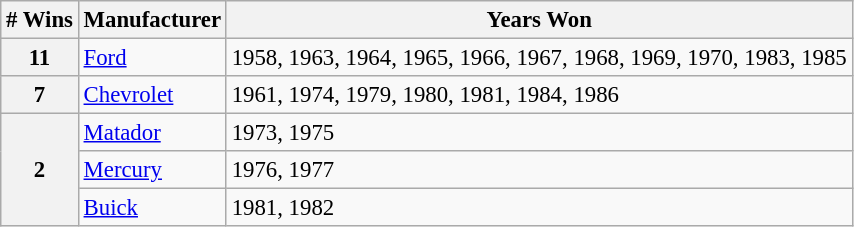<table class="wikitable" style="font-size: 95%;">
<tr>
<th># Wins</th>
<th>Manufacturer</th>
<th>Years Won</th>
</tr>
<tr>
<th>11</th>
<td><a href='#'>Ford</a></td>
<td>1958, 1963, 1964, 1965, 1966, 1967, 1968, 1969, 1970, 1983, 1985</td>
</tr>
<tr>
<th>7</th>
<td><a href='#'>Chevrolet</a></td>
<td>1961, 1974, 1979, 1980, 1981, 1984, 1986</td>
</tr>
<tr>
<th rowspan="3">2</th>
<td><a href='#'>Matador</a></td>
<td>1973, 1975</td>
</tr>
<tr>
<td><a href='#'>Mercury</a></td>
<td>1976, 1977</td>
</tr>
<tr>
<td><a href='#'>Buick</a></td>
<td>1981, 1982</td>
</tr>
</table>
